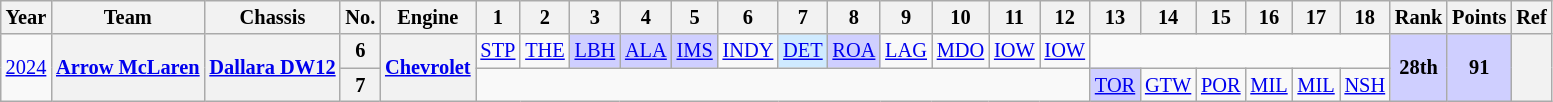<table class="wikitable" style="text-align:center; font-size:85%">
<tr>
<th>Year</th>
<th>Team</th>
<th>Chassis</th>
<th>No.</th>
<th>Engine</th>
<th>1</th>
<th>2</th>
<th>3</th>
<th>4</th>
<th>5</th>
<th>6</th>
<th>7</th>
<th>8</th>
<th>9</th>
<th>10</th>
<th>11</th>
<th>12</th>
<th>13</th>
<th>14</th>
<th>15</th>
<th>16</th>
<th>17</th>
<th>18</th>
<th>Rank</th>
<th>Points</th>
<th>Ref</th>
</tr>
<tr>
<td rowspan=2><a href='#'>2024</a></td>
<th nowrap rowspan=2><a href='#'>Arrow McLaren</a></th>
<th rowspan="2" nowrap><a href='#'>Dallara DW12</a></th>
<th>6</th>
<th rowspan="2"><a href='#'>Chevrolet</a></th>
<td><a href='#'>STP</a><br></td>
<td><a href='#'>THE</a><br></td>
<td style="background:#CFCFFF;"><a href='#'>LBH</a><br></td>
<td style="background:#CFCFFF;"><a href='#'>ALA</a><br></td>
<td style="background:#CFCFFF;"><a href='#'>IMS</a><br></td>
<td><a href='#'>INDY</a><br></td>
<td style="background:#CFEAFF;"><a href='#'>DET</a><br></td>
<td style="background:#CFCFFF;"><a href='#'>ROA</a><br></td>
<td><a href='#'>LAG</a><br></td>
<td><a href='#'>MDO</a><br></td>
<td><a href='#'>IOW</a><br></td>
<td><a href='#'>IOW</a><br></td>
<td colspan=6></td>
<th rowspan=2 style="background:#CFCFFF;">28th</th>
<th rowspan=2 style="background:#CFCFFF;">91</th>
<th rowspan=2></th>
</tr>
<tr>
<th>7</th>
<td colspan=12></td>
<td style="background:#CFCFFF;"><a href='#'>TOR</a><br></td>
<td><a href='#'>GTW</a><br></td>
<td><a href='#'>POR</a><br></td>
<td><a href='#'>MIL</a><br></td>
<td><a href='#'>MIL</a><br></td>
<td><a href='#'>NSH</a><br></td>
</tr>
</table>
